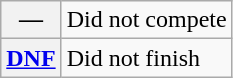<table class="wikitable">
<tr>
<th scope="row">—</th>
<td>Did not compete</td>
</tr>
<tr>
<th scope="row"><a href='#'>DNF</a></th>
<td>Did not finish</td>
</tr>
</table>
